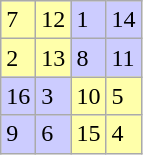<table class="wikitable" style="float: left;">
<tr>
<td style="background-color: #ffffaa">7</td>
<td style="background-color: #ffffaa">12</td>
<td style="background-color: #ccccff">1</td>
<td style="background-color: #ccccff">14</td>
</tr>
<tr>
<td style="background-color: #ffffaa">2</td>
<td style="background-color: #ffffaa">13</td>
<td style="background-color: #ccccff">8</td>
<td style="background-color: #ccccff">11</td>
</tr>
<tr>
<td style="background-color: #ccccff">16</td>
<td style="background-color: #ccccff">3</td>
<td style="background-color: #ffffaa">10</td>
<td style="background-color: #ffffaa">5</td>
</tr>
<tr>
<td style="background-color: #ccccff">9</td>
<td style="background-color: #ccccff">6</td>
<td style="background-color: #ffffaa">15</td>
<td style="background-color: #ffffaa">4</td>
</tr>
</table>
